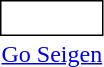<table>
<tr>
<td style="border: solid thin; padding: 2px;"><br></td>
</tr>
<tr>
<td style="text-align:center"><a href='#'>Go Seigen</a></td>
</tr>
</table>
